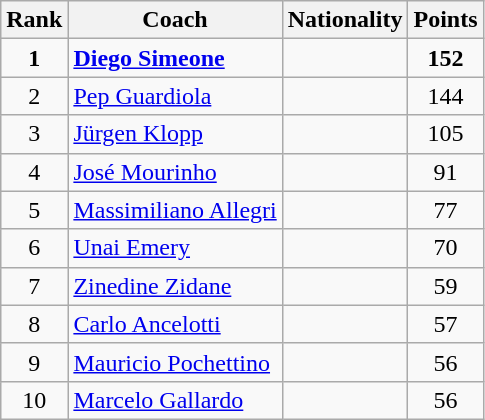<table class="wikitable">
<tr>
<th>Rank</th>
<th>Coach</th>
<th>Nationality</th>
<th>Points</th>
</tr>
<tr>
<td align="center"><strong>1</strong></td>
<td><strong><a href='#'>Diego Simeone</a></strong></td>
<td><strong></strong></td>
<td align="center"><strong>152</strong></td>
</tr>
<tr>
<td align="center">2</td>
<td><a href='#'>Pep Guardiola</a></td>
<td></td>
<td align="center">144</td>
</tr>
<tr>
<td align="center">3</td>
<td><a href='#'>Jürgen Klopp</a></td>
<td></td>
<td align="center">105</td>
</tr>
<tr>
<td align="center">4</td>
<td><a href='#'>José Mourinho</a></td>
<td></td>
<td align="center">91</td>
</tr>
<tr>
<td align="center">5</td>
<td><a href='#'>Massimiliano Allegri</a></td>
<td></td>
<td align="center">77</td>
</tr>
<tr>
<td align="center">6</td>
<td><a href='#'>Unai Emery</a></td>
<td></td>
<td align="center">70</td>
</tr>
<tr>
<td align="center">7</td>
<td><a href='#'>Zinedine Zidane</a></td>
<td></td>
<td align="center">59</td>
</tr>
<tr>
<td align="center">8</td>
<td><a href='#'>Carlo Ancelotti</a></td>
<td></td>
<td align="center">57</td>
</tr>
<tr>
<td align="center">9</td>
<td><a href='#'>Mauricio Pochettino</a></td>
<td></td>
<td align="center">56</td>
</tr>
<tr>
<td align="center">10</td>
<td><a href='#'>Marcelo Gallardo</a></td>
<td></td>
<td align="center">56</td>
</tr>
</table>
